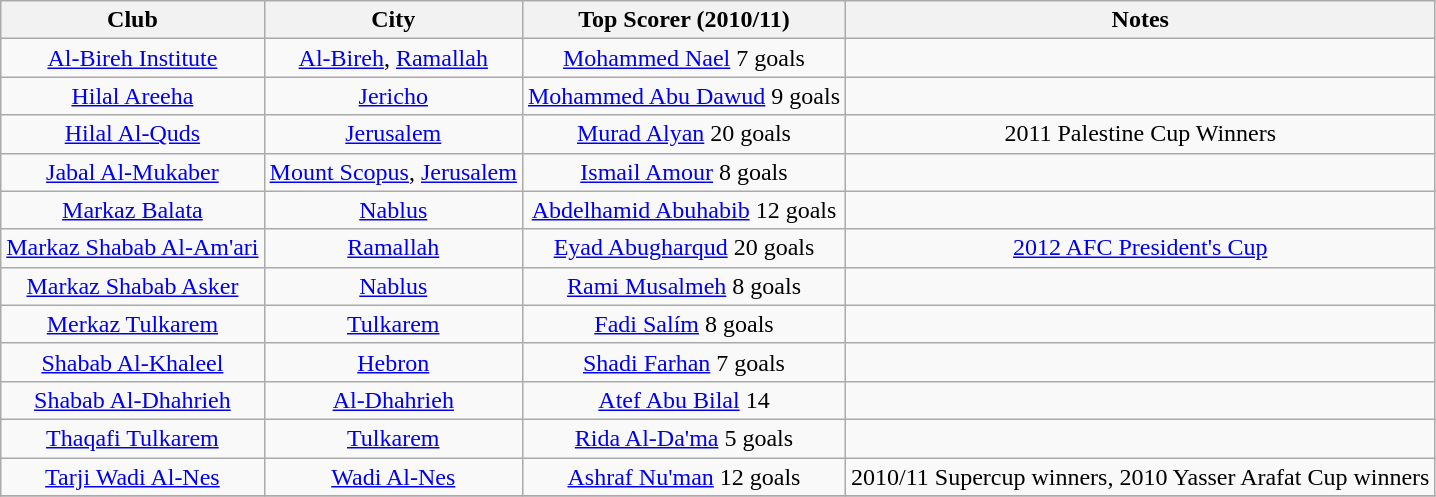<table class="wikitable" style="text-align: center;">
<tr>
<th>Club</th>
<th>City</th>
<th>Top Scorer (2010/11)</th>
<th>Notes</th>
</tr>
<tr>
<td><a href='#'>Al-Bireh Institute</a></td>
<td><a href='#'>Al-Bireh</a>, <a href='#'>Ramallah</a></td>
<td><a href='#'>Mohammed Nael</a> 7 goals</td>
<td></td>
</tr>
<tr>
<td><a href='#'>Hilal Areeha</a></td>
<td><a href='#'>Jericho</a></td>
<td><a href='#'>Mohammed Abu Dawud</a> 9 goals</td>
<td></td>
</tr>
<tr>
<td><a href='#'>Hilal Al-Quds</a></td>
<td><a href='#'>Jerusalem</a></td>
<td><a href='#'>Murad Alyan</a> 20 goals</td>
<td>2011 Palestine Cup Winners</td>
</tr>
<tr>
<td><a href='#'>Jabal Al-Mukaber</a></td>
<td><a href='#'>Mount Scopus</a>, <a href='#'>Jerusalem</a></td>
<td><a href='#'>Ismail Amour</a> 8 goals</td>
<td></td>
</tr>
<tr>
<td><a href='#'>Markaz Balata</a></td>
<td><a href='#'>Nablus</a></td>
<td><a href='#'>Abdelhamid Abuhabib</a> 12 goals</td>
<td></td>
</tr>
<tr>
<td><a href='#'>Markaz Shabab Al-Am'ari</a></td>
<td><a href='#'>Ramallah</a></td>
<td><a href='#'>Eyad Abugharqud</a> 20 goals</td>
<td><a href='#'>2012 AFC President's Cup</a></td>
</tr>
<tr>
<td><a href='#'>Markaz Shabab Asker</a></td>
<td><a href='#'>Nablus</a></td>
<td><a href='#'>Rami Musalmeh</a> 8 goals</td>
<td></td>
</tr>
<tr>
<td><a href='#'>Merkaz Tulkarem</a></td>
<td><a href='#'>Tulkarem</a></td>
<td><a href='#'>Fadi Salím</a> 8 goals</td>
<td></td>
</tr>
<tr>
<td><a href='#'>Shabab Al-Khaleel</a></td>
<td><a href='#'>Hebron</a></td>
<td><a href='#'>Shadi Farhan</a> 7 goals</td>
<td></td>
</tr>
<tr>
<td><a href='#'>Shabab Al-Dhahrieh</a></td>
<td><a href='#'>Al-Dhahrieh</a></td>
<td><a href='#'>Atef Abu Bilal</a> 14</td>
<td></td>
</tr>
<tr>
<td><a href='#'>Thaqafi Tulkarem</a></td>
<td><a href='#'>Tulkarem</a></td>
<td><a href='#'>Rida Al-Da'ma</a> 5 goals</td>
<td></td>
</tr>
<tr>
<td><a href='#'>Tarji Wadi Al-Nes</a></td>
<td><a href='#'>Wadi Al-Nes</a></td>
<td><a href='#'>Ashraf Nu'man</a> 12 goals</td>
<td>2010/11 Supercup winners, 2010 Yasser Arafat Cup winners</td>
</tr>
<tr>
</tr>
</table>
